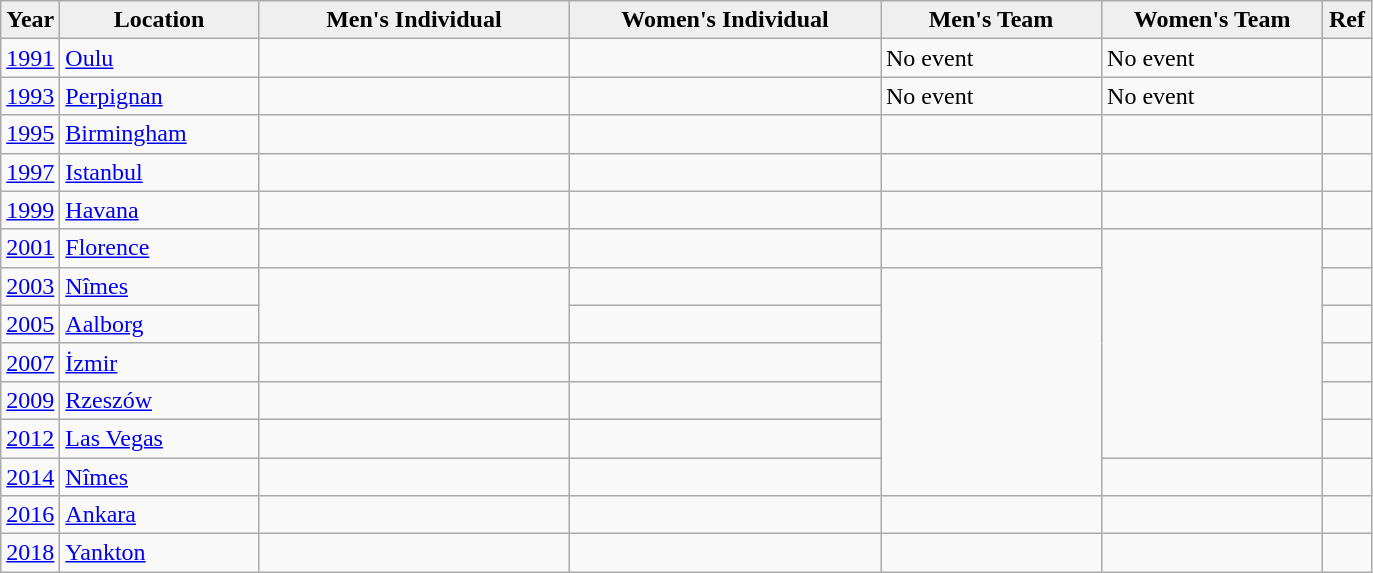<table class="wikitable">
<tr>
<th scope="col" ! width="25" style="background: #efefef;">Year</th>
<th scope="col" ! width="125" style="background: #efefef;">Location</th>
<th scope="col" ! width="200" style="background: #efefef;">Men's Individual</th>
<th scope="col" ! width="200" style="background: #efefef;">Women's Individual</th>
<th scope="col" ! width="140" style="background: #efefef;">Men's Team</th>
<th scope="col" ! width="140" style="background: #efefef;">Women's Team</th>
<th scope="col" ! width="25" style="background: #efefef;">Ref</th>
</tr>
<tr>
<td><a href='#'>1991</a></td>
<td> <a href='#'>Oulu</a></td>
<td></td>
<td></td>
<td>No event</td>
<td>No event</td>
<td></td>
</tr>
<tr>
<td><a href='#'>1993</a></td>
<td> <a href='#'>Perpignan</a></td>
<td></td>
<td></td>
<td>No event</td>
<td>No event</td>
<td></td>
</tr>
<tr>
<td><a href='#'>1995</a></td>
<td> <a href='#'>Birmingham</a></td>
<td></td>
<td></td>
<td></td>
<td></td>
<td></td>
</tr>
<tr>
<td><a href='#'>1997</a></td>
<td> <a href='#'>Istanbul</a></td>
<td></td>
<td></td>
<td></td>
<td></td>
<td></td>
</tr>
<tr>
<td><a href='#'>1999</a></td>
<td> <a href='#'>Havana</a></td>
<td></td>
<td></td>
<td></td>
<td></td>
<td></td>
</tr>
<tr>
<td><a href='#'>2001</a></td>
<td> <a href='#'>Florence</a></td>
<td></td>
<td></td>
<td></td>
<td rowspan=6></td>
<td></td>
</tr>
<tr>
<td><a href='#'>2003</a></td>
<td> <a href='#'>Nîmes</a></td>
<td rowspan=2></td>
<td></td>
<td rowspan=6></td>
<td></td>
</tr>
<tr>
<td><a href='#'>2005</a></td>
<td> <a href='#'>Aalborg</a></td>
<td></td>
<td></td>
</tr>
<tr>
<td><a href='#'>2007</a></td>
<td> <a href='#'>İzmir</a></td>
<td></td>
<td></td>
<td></td>
</tr>
<tr>
<td><a href='#'>2009</a></td>
<td> <a href='#'>Rzeszów</a></td>
<td></td>
<td></td>
<td></td>
</tr>
<tr>
<td><a href='#'>2012</a></td>
<td> <a href='#'>Las Vegas</a></td>
<td></td>
<td></td>
<td></td>
</tr>
<tr>
<td><a href='#'>2014</a></td>
<td> <a href='#'>Nîmes</a></td>
<td></td>
<td></td>
<td></td>
<td></td>
</tr>
<tr>
<td><a href='#'>2016</a></td>
<td> <a href='#'>Ankara</a></td>
<td></td>
<td></td>
<td></td>
<td></td>
<td></td>
</tr>
<tr>
<td><a href='#'>2018</a></td>
<td> <a href='#'>Yankton</a></td>
<td></td>
<td></td>
<td></td>
<td></td>
<td></td>
</tr>
</table>
